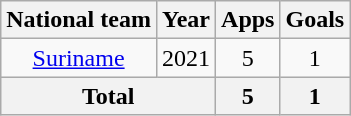<table class="wikitable" style="text-align:center">
<tr>
<th>National team</th>
<th>Year</th>
<th>Apps</th>
<th>Goals</th>
</tr>
<tr>
<td><a href='#'>Suriname</a></td>
<td>2021</td>
<td>5</td>
<td>1</td>
</tr>
<tr>
<th colspan="2">Total</th>
<th>5</th>
<th>1</th>
</tr>
</table>
